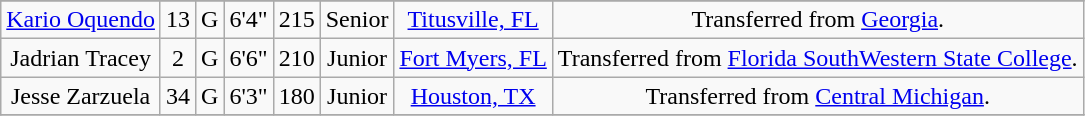<table class="wikitable sortable" style="text-align: center">
<tr align=center>
</tr>
<tr>
<td><a href='#'>Kario Oquendo</a></td>
<td>13</td>
<td>G</td>
<td>6'4"</td>
<td>215</td>
<td>Senior</td>
<td><a href='#'>Titusville, FL</a></td>
<td>Transferred from <a href='#'>Georgia</a>.</td>
</tr>
<tr>
<td>Jadrian Tracey</td>
<td>2</td>
<td>G</td>
<td>6'6"</td>
<td>210</td>
<td>Junior</td>
<td><a href='#'>Fort Myers, FL</a></td>
<td>Transferred from <a href='#'>Florida SouthWestern State College</a>.</td>
</tr>
<tr>
<td>Jesse Zarzuela</td>
<td>34</td>
<td>G</td>
<td>6'3"</td>
<td>180</td>
<td>Junior</td>
<td><a href='#'>Houston, TX</a></td>
<td>Transferred from <a href='#'>Central Michigan</a>.</td>
</tr>
<tr>
</tr>
</table>
